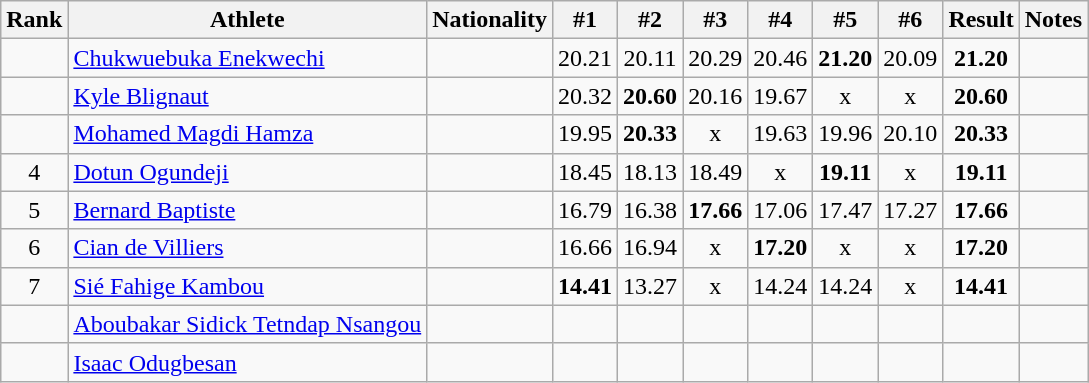<table class="wikitable sortable" style="text-align:center">
<tr>
<th>Rank</th>
<th>Athlete</th>
<th>Nationality</th>
<th>#1</th>
<th>#2</th>
<th>#3</th>
<th>#4</th>
<th>#5</th>
<th>#6</th>
<th>Result</th>
<th>Notes</th>
</tr>
<tr>
<td></td>
<td align="left"><a href='#'>Chukwuebuka Enekwechi</a></td>
<td align=left></td>
<td>20.21</td>
<td>20.11</td>
<td>20.29</td>
<td>20.46</td>
<td><strong>21.20</strong></td>
<td>20.09</td>
<td><strong>21.20</strong></td>
<td></td>
</tr>
<tr>
<td></td>
<td align="left"><a href='#'>Kyle Blignaut</a></td>
<td align=left></td>
<td>20.32</td>
<td><strong>20.60</strong></td>
<td>20.16</td>
<td>19.67</td>
<td>x</td>
<td>x</td>
<td><strong>20.60</strong></td>
<td></td>
</tr>
<tr>
<td></td>
<td align="left"><a href='#'>Mohamed Magdi Hamza</a></td>
<td align=left></td>
<td>19.95</td>
<td><strong>20.33</strong></td>
<td>x</td>
<td>19.63</td>
<td>19.96</td>
<td>20.10</td>
<td><strong>20.33</strong></td>
<td></td>
</tr>
<tr>
<td>4</td>
<td align="left"><a href='#'>Dotun Ogundeji</a></td>
<td align=left></td>
<td>18.45</td>
<td>18.13</td>
<td>18.49</td>
<td>x</td>
<td><strong>19.11</strong></td>
<td>x</td>
<td><strong>19.11</strong></td>
<td></td>
</tr>
<tr>
<td>5</td>
<td align="left"><a href='#'>Bernard Baptiste</a></td>
<td align=left></td>
<td>16.79</td>
<td>16.38</td>
<td><strong>17.66</strong></td>
<td>17.06</td>
<td>17.47</td>
<td>17.27</td>
<td><strong>17.66</strong></td>
<td></td>
</tr>
<tr>
<td>6</td>
<td align="left"><a href='#'>Cian de Villiers</a></td>
<td align=left></td>
<td>16.66</td>
<td>16.94</td>
<td>x</td>
<td><strong>17.20</strong></td>
<td>x</td>
<td>x</td>
<td><strong>17.20</strong></td>
<td></td>
</tr>
<tr>
<td>7</td>
<td align="left"><a href='#'>Sié Fahige Kambou</a></td>
<td align=left></td>
<td><strong>14.41</strong></td>
<td>13.27</td>
<td>x</td>
<td>14.24</td>
<td>14.24</td>
<td>x</td>
<td><strong>14.41</strong></td>
<td></td>
</tr>
<tr>
<td></td>
<td align="left"><a href='#'>Aboubakar Sidick Tetndap Nsangou</a></td>
<td align=left></td>
<td></td>
<td></td>
<td></td>
<td></td>
<td></td>
<td></td>
<td><strong></strong></td>
<td></td>
</tr>
<tr>
<td></td>
<td align="left"><a href='#'>Isaac Odugbesan</a></td>
<td align=left></td>
<td></td>
<td></td>
<td></td>
<td></td>
<td></td>
<td></td>
<td><strong></strong></td>
<td></td>
</tr>
</table>
